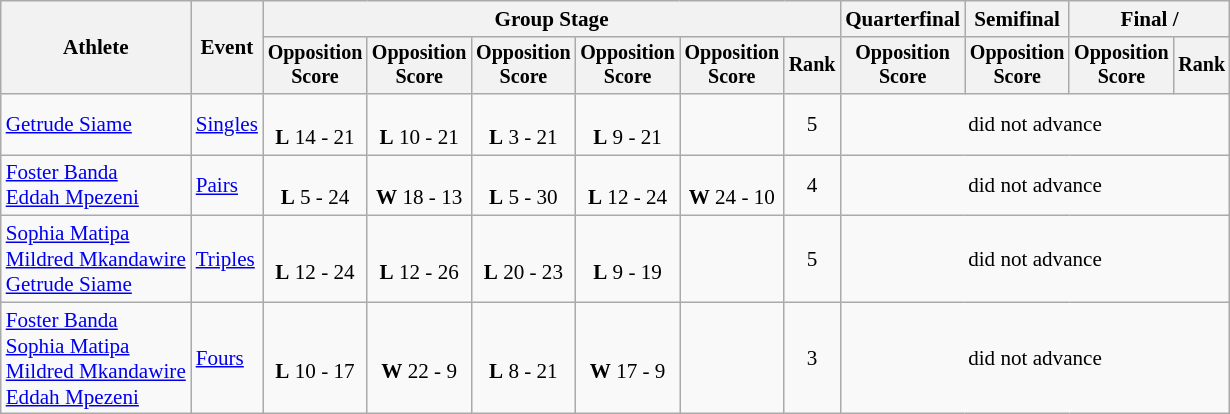<table class="wikitable" style="font-size:88%">
<tr>
<th rowspan=2>Athlete</th>
<th rowspan=2>Event</th>
<th colspan=6>Group Stage</th>
<th>Quarterfinal</th>
<th>Semifinal</th>
<th colspan=2>Final / </th>
</tr>
<tr style="font-size:95%">
<th>Opposition<br>Score</th>
<th>Opposition<br>Score</th>
<th>Opposition<br>Score</th>
<th>Opposition<br>Score</th>
<th>Opposition<br>Score</th>
<th>Rank</th>
<th>Opposition<br>Score</th>
<th>Opposition<br>Score</th>
<th>Opposition<br>Score</th>
<th>Rank</th>
</tr>
<tr align=center>
<td align=left><a href='#'>Getrude Siame</a></td>
<td align=left><a href='#'>Singles</a></td>
<td><br><strong>L</strong> 14 - 21</td>
<td><br><strong>L</strong> 10 - 21</td>
<td><br><strong>L</strong> 3 - 21</td>
<td><br><strong>L</strong> 9 - 21</td>
<td></td>
<td>5</td>
<td colspan=4>did not advance</td>
</tr>
<tr align=center>
<td align=left><a href='#'>Foster Banda</a><br><a href='#'>Eddah Mpezeni</a></td>
<td align=left><a href='#'>Pairs</a></td>
<td><br><strong>L</strong> 5 - 24</td>
<td><br><strong>W</strong> 18 - 13</td>
<td><br><strong>L</strong> 5 - 30</td>
<td><br><strong>L</strong> 12 - 24</td>
<td><br><strong>W</strong> 24 - 10</td>
<td>4</td>
<td colspan=4>did not advance</td>
</tr>
<tr align=center>
<td align=left><a href='#'>Sophia Matipa</a><br><a href='#'>Mildred Mkandawire</a><br><a href='#'>Getrude Siame</a></td>
<td align=left><a href='#'>Triples</a></td>
<td><br><strong>L</strong> 12 - 24</td>
<td><br><strong>L</strong> 12 - 26</td>
<td><br><strong>L</strong> 20 - 23</td>
<td><br><strong>L</strong> 9 - 19</td>
<td></td>
<td>5</td>
<td colspan=4>did not advance</td>
</tr>
<tr align=center>
<td align=left><a href='#'>Foster Banda</a><br><a href='#'>Sophia Matipa</a><br><a href='#'>Mildred Mkandawire</a><br><a href='#'>Eddah Mpezeni</a></td>
<td align=left><a href='#'>Fours</a></td>
<td><br><strong>L</strong> 10 - 17</td>
<td><br><strong>W</strong> 22 - 9</td>
<td><br><strong>L</strong> 8 - 21</td>
<td><br><strong>W</strong> 17 - 9</td>
<td></td>
<td>3</td>
<td colspan=4>did not advance</td>
</tr>
</table>
